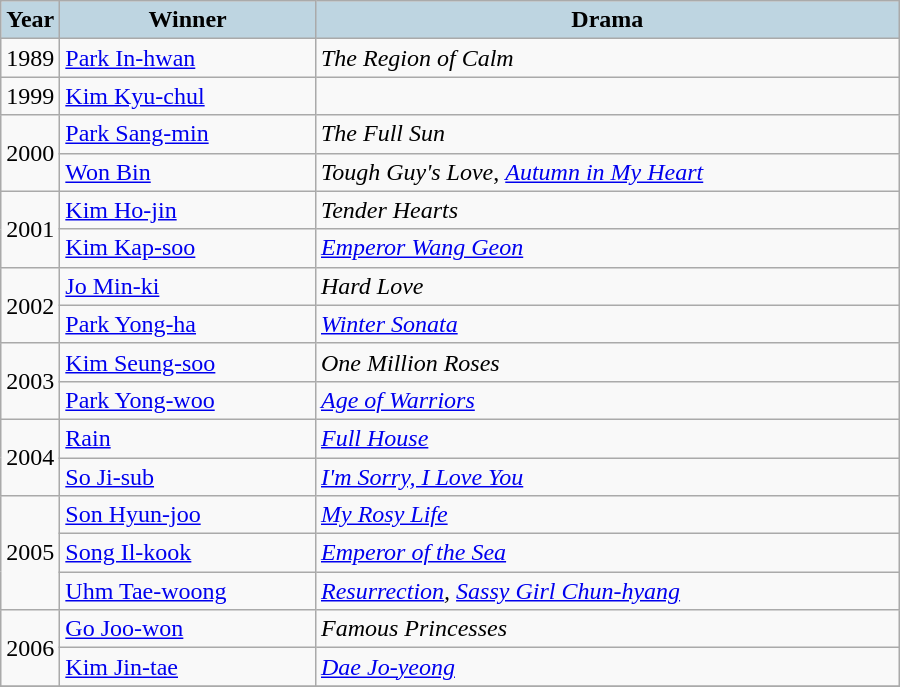<table class="wikitable" style="width:600px">
<tr>
<th style="background:#BED5E1;" width=30>Year</th>
<th style="background:#BED5E1;">Winner</th>
<th style="background:#BED5E1;">Drama</th>
</tr>
<tr>
<td>1989</td>
<td><a href='#'>Park In-hwan</a></td>
<td><em>The Region of Calm</em></td>
</tr>
<tr>
<td>1999</td>
<td><a href='#'>Kim Kyu-chul</a></td>
<td></td>
</tr>
<tr>
<td rowspan=2>2000</td>
<td><a href='#'>Park Sang-min</a></td>
<td><em>The Full Sun</em></td>
</tr>
<tr>
<td><a href='#'>Won Bin</a></td>
<td><em>Tough Guy's Love</em>, <em><a href='#'>Autumn in My Heart</a></em></td>
</tr>
<tr>
<td rowspan=2>2001</td>
<td><a href='#'>Kim Ho-jin</a></td>
<td><em>Tender Hearts</em></td>
</tr>
<tr>
<td><a href='#'>Kim Kap-soo</a></td>
<td><em><a href='#'>Emperor Wang Geon</a></em></td>
</tr>
<tr>
<td rowspan=2>2002</td>
<td><a href='#'>Jo Min-ki</a></td>
<td><em>Hard Love</em></td>
</tr>
<tr>
<td><a href='#'>Park Yong-ha</a></td>
<td><em><a href='#'>Winter Sonata</a></em></td>
</tr>
<tr>
<td rowspan=2>2003</td>
<td><a href='#'>Kim Seung-soo</a></td>
<td><em>One Million Roses</em></td>
</tr>
<tr>
<td><a href='#'>Park Yong-woo</a></td>
<td><em><a href='#'>Age of Warriors</a></em></td>
</tr>
<tr>
<td rowspan=2>2004</td>
<td><a href='#'>Rain</a></td>
<td><em><a href='#'>Full House</a></em></td>
</tr>
<tr>
<td><a href='#'>So Ji-sub</a></td>
<td><em><a href='#'>I'm Sorry, I Love You</a></em></td>
</tr>
<tr>
<td rowspan=3>2005</td>
<td><a href='#'>Son Hyun-joo</a></td>
<td><em><a href='#'>My Rosy Life</a></em></td>
</tr>
<tr>
<td><a href='#'>Song Il-kook</a></td>
<td><em><a href='#'>Emperor of the Sea</a></em></td>
</tr>
<tr>
<td><a href='#'>Uhm Tae-woong</a></td>
<td><em><a href='#'>Resurrection</a>, <a href='#'>Sassy Girl Chun-hyang</a></em></td>
</tr>
<tr>
<td rowspan=2>2006</td>
<td><a href='#'>Go Joo-won</a></td>
<td><em>Famous Princesses</em></td>
</tr>
<tr>
<td><a href='#'>Kim Jin-tae</a></td>
<td><em><a href='#'>Dae Jo-yeong</a></em></td>
</tr>
<tr>
</tr>
</table>
